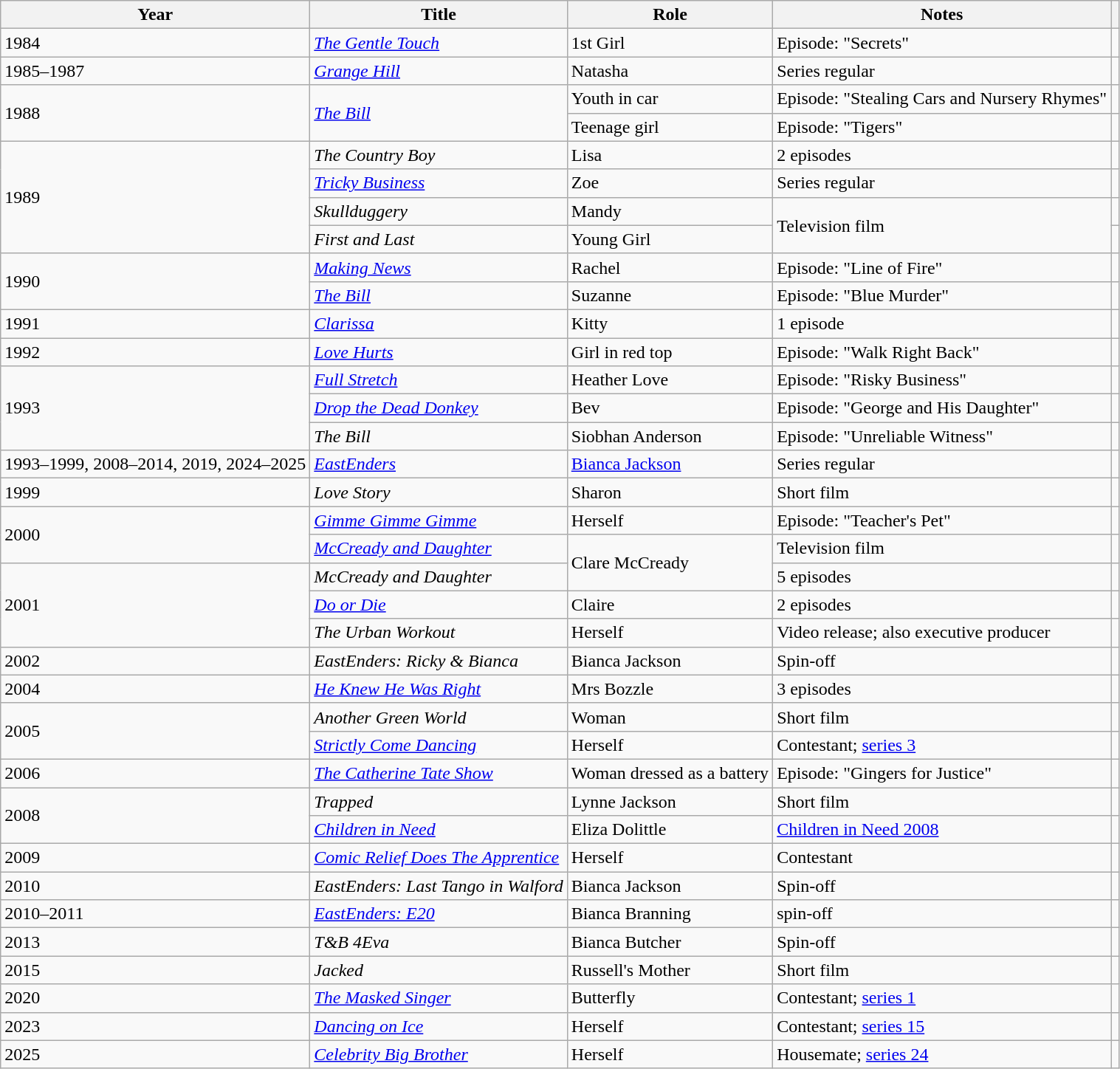<table class="wikitable">
<tr>
<th>Year</th>
<th>Title</th>
<th>Role</th>
<th>Notes</th>
<th></th>
</tr>
<tr>
<td>1984</td>
<td><em><a href='#'>The Gentle Touch</a></em></td>
<td>1st Girl</td>
<td>Episode: "Secrets"</td>
<td align="center"></td>
</tr>
<tr>
<td>1985–1987</td>
<td><em><a href='#'>Grange Hill</a></em></td>
<td>Natasha</td>
<td>Series regular</td>
<td align="center"></td>
</tr>
<tr>
<td rowspan="2">1988</td>
<td rowspan="2"><em><a href='#'>The Bill</a></em></td>
<td>Youth in car</td>
<td>Episode: "Stealing Cars and Nursery Rhymes"</td>
<td align="center"></td>
</tr>
<tr>
<td>Teenage girl</td>
<td>Episode: "Tigers"</td>
<td align="center"></td>
</tr>
<tr>
<td rowspan="4">1989</td>
<td><em>The Country Boy</em></td>
<td>Lisa</td>
<td>2 episodes</td>
<td align="center"></td>
</tr>
<tr>
<td><em><a href='#'>Tricky Business</a></em></td>
<td>Zoe</td>
<td>Series regular</td>
<td align="center"></td>
</tr>
<tr>
<td><em>Skullduggery</em></td>
<td>Mandy</td>
<td rowspan="2">Television film</td>
<td align="center"></td>
</tr>
<tr>
<td><em>First and Last</em></td>
<td>Young Girl</td>
<td align="center"></td>
</tr>
<tr>
<td rowspan="2">1990</td>
<td><em><a href='#'>Making News</a></em></td>
<td>Rachel</td>
<td>Episode: "Line of Fire"</td>
<td align="center"></td>
</tr>
<tr>
<td><em><a href='#'>The Bill</a></em></td>
<td>Suzanne</td>
<td>Episode: "Blue Murder"</td>
<td align="center"></td>
</tr>
<tr>
<td>1991</td>
<td><em><a href='#'>Clarissa</a></em></td>
<td>Kitty</td>
<td>1 episode</td>
<td align="center"></td>
</tr>
<tr>
<td>1992</td>
<td><em><a href='#'>Love Hurts</a></em></td>
<td>Girl in red top</td>
<td>Episode: "Walk Right Back"</td>
<td align="center"></td>
</tr>
<tr>
<td rowspan="3">1993</td>
<td><em><a href='#'>Full Stretch</a></em></td>
<td>Heather Love</td>
<td>Episode: "Risky Business"</td>
<td align="center"></td>
</tr>
<tr>
<td><em><a href='#'>Drop the Dead Donkey</a></em></td>
<td>Bev</td>
<td>Episode: "George and His Daughter"</td>
<td align="center"></td>
</tr>
<tr>
<td><em>The Bill</em></td>
<td>Siobhan Anderson</td>
<td>Episode: "Unreliable Witness"</td>
<td align="center"></td>
</tr>
<tr>
<td>1993–1999, 2008–2014, 2019, 2024–2025</td>
<td><em><a href='#'>EastEnders</a></em></td>
<td><a href='#'>Bianca Jackson</a></td>
<td>Series regular</td>
<td align="center"></td>
</tr>
<tr>
<td>1999</td>
<td><em>Love Story</em></td>
<td>Sharon</td>
<td>Short film</td>
<td align="center"></td>
</tr>
<tr>
<td rowspan="2">2000</td>
<td><em><a href='#'>Gimme Gimme Gimme</a></em></td>
<td>Herself</td>
<td>Episode: "Teacher's Pet"</td>
<td align="center"></td>
</tr>
<tr>
<td><em><a href='#'>McCready and Daughter</a></em></td>
<td rowspan="2">Clare McCready</td>
<td>Television film</td>
<td align="center"></td>
</tr>
<tr>
<td rowspan="3">2001</td>
<td><em>McCready and Daughter</em></td>
<td>5 episodes</td>
<td align="center"></td>
</tr>
<tr>
<td><em><a href='#'>Do or Die</a></em></td>
<td>Claire</td>
<td>2 episodes</td>
<td align="center"></td>
</tr>
<tr>
<td><em>The Urban Workout</em></td>
<td>Herself</td>
<td>Video release; also executive producer</td>
<td align="center"></td>
</tr>
<tr>
<td>2002</td>
<td><em>EastEnders: Ricky & Bianca</em></td>
<td>Bianca Jackson</td>
<td>Spin-off</td>
<td align="center"></td>
</tr>
<tr>
<td>2004</td>
<td><em><a href='#'>He Knew He Was Right</a></em></td>
<td>Mrs Bozzle</td>
<td>3 episodes</td>
<td align="center"></td>
</tr>
<tr>
<td rowspan="2">2005</td>
<td><em>Another Green World</em></td>
<td>Woman</td>
<td>Short film</td>
<td align="center"></td>
</tr>
<tr>
<td><em><a href='#'>Strictly Come Dancing</a></em></td>
<td>Herself</td>
<td>Contestant; <a href='#'>series 3</a></td>
<td align="center"></td>
</tr>
<tr>
<td>2006</td>
<td><em><a href='#'>The Catherine Tate Show</a></em></td>
<td>Woman dressed as a battery</td>
<td>Episode: "Gingers for Justice"</td>
<td align="center"></td>
</tr>
<tr>
<td rowspan="2">2008</td>
<td><em>Trapped</em></td>
<td>Lynne Jackson</td>
<td>Short film</td>
<td align="center"></td>
</tr>
<tr>
<td><em><a href='#'>Children in Need</a></em></td>
<td>Eliza Dolittle</td>
<td><a href='#'>Children in Need 2008</a></td>
<td align="center"></td>
</tr>
<tr>
<td>2009</td>
<td><em><a href='#'>Comic Relief Does The Apprentice</a></em></td>
<td>Herself</td>
<td>Contestant</td>
<td align="center"></td>
</tr>
<tr>
<td>2010</td>
<td><em>EastEnders: Last Tango in Walford</em></td>
<td>Bianca Jackson</td>
<td>Spin-off</td>
<td align="center"></td>
</tr>
<tr>
<td>2010–2011</td>
<td><em><a href='#'>EastEnders: E20</a></em></td>
<td>Bianca Branning</td>
<td>spin-off</td>
<td></td>
</tr>
<tr>
<td>2013</td>
<td><em>T&B 4Eva</em></td>
<td>Bianca Butcher</td>
<td>Spin-off</td>
<td align="center"></td>
</tr>
<tr>
<td>2015</td>
<td><em>Jacked</em></td>
<td>Russell's Mother</td>
<td>Short film</td>
<td align="center"></td>
</tr>
<tr>
<td>2020</td>
<td><em><a href='#'>The Masked Singer</a></em></td>
<td>Butterfly</td>
<td>Contestant; <a href='#'>series 1</a></td>
<td align="center"></td>
</tr>
<tr>
<td>2023</td>
<td><em><a href='#'>Dancing on Ice</a></em></td>
<td>Herself</td>
<td>Contestant; <a href='#'>series 15</a></td>
<td align="center"></td>
</tr>
<tr>
<td>2025</td>
<td><em><a href='#'>Celebrity Big Brother</a></em></td>
<td>Herself</td>
<td>Housemate; <a href='#'>series 24</a></td>
<td align="center"></td>
</tr>
</table>
